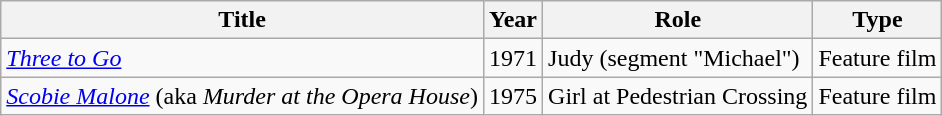<table class="wikitable">
<tr>
<th>Title</th>
<th>Year</th>
<th>Role</th>
<th>Type</th>
</tr>
<tr>
<td><em><a href='#'>Three to Go</a></em></td>
<td>1971</td>
<td>Judy (segment "Michael")</td>
<td>Feature film</td>
</tr>
<tr>
<td><em><a href='#'>Scobie Malone</a></em> (aka <em>Murder at the Opera House</em>)</td>
<td>1975</td>
<td>Girl at Pedestrian Crossing</td>
<td>Feature film</td>
</tr>
</table>
